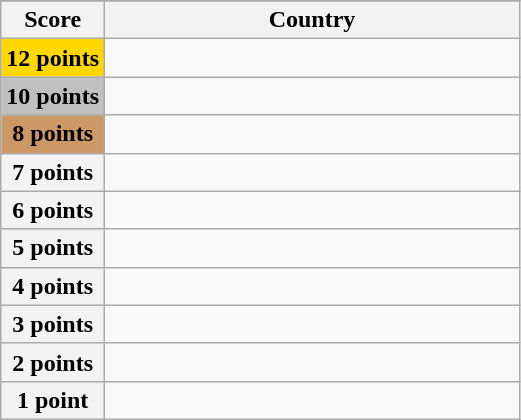<table class="wikitable">
<tr>
</tr>
<tr>
<th scope="col" width="20%">Score</th>
<th scope="col">Country</th>
</tr>
<tr>
<th scope="row" style="background:gold">12 points</th>
<td></td>
</tr>
<tr>
<th scope="row" style="background:silver">10 points</th>
<td></td>
</tr>
<tr>
<th scope="row" style="background:#CC9966">8 points</th>
<td></td>
</tr>
<tr>
<th scope="row">7 points</th>
<td></td>
</tr>
<tr>
<th scope="row">6 points</th>
<td></td>
</tr>
<tr>
<th scope="row">5 points</th>
<td></td>
</tr>
<tr>
<th scope="row">4 points</th>
<td></td>
</tr>
<tr>
<th scope="row">3 points</th>
<td></td>
</tr>
<tr>
<th scope="row">2 points</th>
<td></td>
</tr>
<tr>
<th scope="row">1 point</th>
<td></td>
</tr>
</table>
